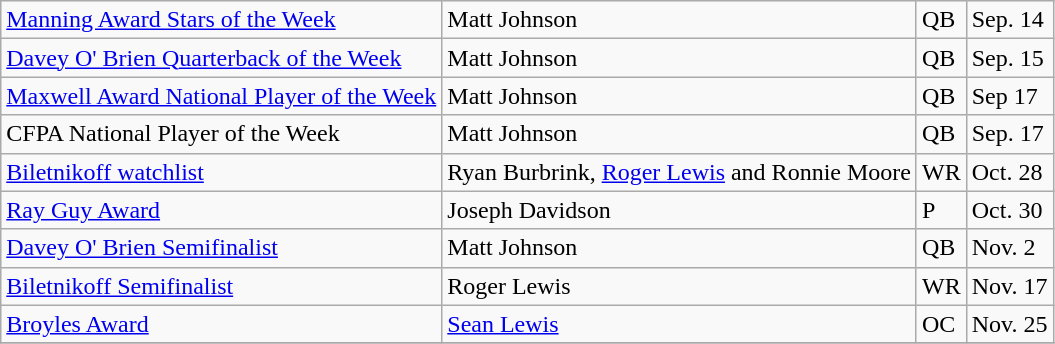<table class="wikitable">
<tr>
<td><a href='#'> Manning Award Stars of the Week</a></td>
<td>Matt Johnson</td>
<td>QB</td>
<td>Sep. 14</td>
</tr>
<tr>
<td><a href='#'>Davey O' Brien Quarterback of the Week</a></td>
<td>Matt Johnson</td>
<td>QB</td>
<td>Sep. 15</td>
</tr>
<tr>
<td><a href='#'>Maxwell Award National Player of the Week</a></td>
<td>Matt Johnson</td>
<td>QB</td>
<td>Sep 17</td>
</tr>
<tr>
<td>CFPA National Player of the Week</td>
<td>Matt Johnson</td>
<td>QB</td>
<td>Sep. 17</td>
</tr>
<tr>
<td><a href='#'>Biletnikoff watchlist</a></td>
<td>Ryan Burbrink, <a href='#'>Roger Lewis</a> and Ronnie Moore</td>
<td>WR</td>
<td>Oct. 28</td>
</tr>
<tr>
<td><a href='#'>Ray Guy Award</a></td>
<td>Joseph Davidson</td>
<td>P</td>
<td>Oct. 30</td>
</tr>
<tr>
<td><a href='#'>Davey O' Brien Semifinalist</a></td>
<td>Matt Johnson</td>
<td>QB</td>
<td>Nov. 2</td>
</tr>
<tr>
<td><a href='#'>Biletnikoff Semifinalist</a></td>
<td>Roger Lewis</td>
<td>WR</td>
<td>Nov. 17</td>
</tr>
<tr>
<td><a href='#'>Broyles Award</a></td>
<td><a href='#'>Sean Lewis</a></td>
<td>OC</td>
<td>Nov. 25</td>
</tr>
<tr>
</tr>
</table>
